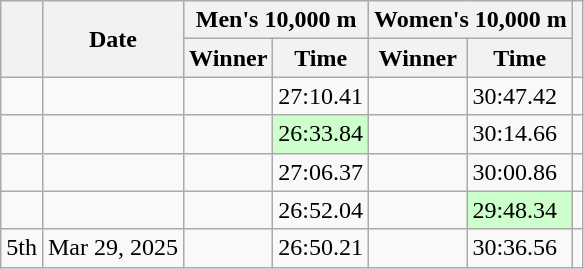<table class="wikitable sortable">
<tr>
<th rowspan=2></th>
<th rowspan=2>Date</th>
<th colspan=2>Men's 10,000 m</th>
<th colspan=2>Women's 10,000 m</th>
<th rowspan=2></th>
</tr>
<tr>
<th>Winner</th>
<th>Time</th>
<th>Winner</th>
<th>Time</th>
</tr>
<tr>
<td></td>
<td></td>
<td></td>
<td>27:10.41</td>
<td></td>
<td>30:47.42</td>
<td></td>
</tr>
<tr>
<td></td>
<td></td>
<td></td>
<td bgcolor="#CCFFCC">26:33.84</td>
<td></td>
<td>30:14.66</td>
<td></td>
</tr>
<tr>
<td></td>
<td></td>
<td></td>
<td>27:06.37</td>
<td></td>
<td>30:00.86</td>
<td></td>
</tr>
<tr>
<td></td>
<td></td>
<td></td>
<td>26:52.04</td>
<td></td>
<td bgcolor="#CCFFCC">29:48.34</td>
<td></td>
</tr>
<tr>
<td>5th</td>
<td>Mar 29, 2025</td>
<td></td>
<td>26:50.21</td>
<td></td>
<td>30:36.56</td>
<td></td>
</tr>
</table>
